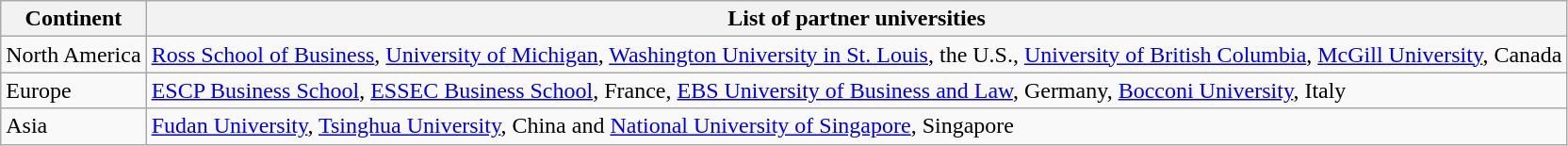<table class="wikitable">
<tr>
<th>Continent</th>
<th>List of partner universities</th>
</tr>
<tr>
<td>North America</td>
<td><a href='#'>Ross School of Business</a>, <a href='#'>University of Michigan</a>, <a href='#'>Washington University in St. Louis</a>, the U.S., <a href='#'>University of British Columbia</a>, <a href='#'>McGill University</a>, Canada</td>
</tr>
<tr>
<td>Europe</td>
<td><a href='#'>ESCP Business School</a>, <a href='#'>ESSEC Business School</a>, France, <a href='#'>EBS University of Business and Law</a>, Germany, <a href='#'>Bocconi University</a>, Italy</td>
</tr>
<tr>
<td>Asia</td>
<td><a href='#'>Fudan University</a>, <a href='#'>Tsinghua University</a>, China and <a href='#'>National University of Singapore</a>, Singapore</td>
</tr>
</table>
